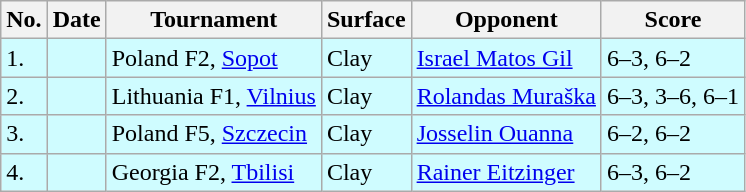<table class="sortable wikitable">
<tr>
<th>No.</th>
<th>Date</th>
<th>Tournament</th>
<th>Surface</th>
<th>Opponent</th>
<th class="unsortable">Score</th>
</tr>
<tr style="background:#cffcff;">
<td>1.</td>
<td></td>
<td>Poland F2, <a href='#'>Sopot</a></td>
<td>Clay</td>
<td> <a href='#'>Israel Matos Gil</a></td>
<td>6–3, 6–2</td>
</tr>
<tr style="background:#cffcff;">
<td>2.</td>
<td></td>
<td>Lithuania F1, <a href='#'>Vilnius</a></td>
<td>Clay</td>
<td> <a href='#'>Rolandas Muraška</a></td>
<td>6–3, 3–6, 6–1</td>
</tr>
<tr style="background:#cffcff;">
<td>3.</td>
<td></td>
<td>Poland F5, <a href='#'>Szczecin</a></td>
<td>Clay</td>
<td> <a href='#'>Josselin Ouanna</a></td>
<td>6–2, 6–2</td>
</tr>
<tr style="background:#cffcff;">
<td>4.</td>
<td></td>
<td>Georgia F2, <a href='#'>Tbilisi</a></td>
<td>Clay</td>
<td> <a href='#'>Rainer Eitzinger</a></td>
<td>6–3, 6–2</td>
</tr>
</table>
